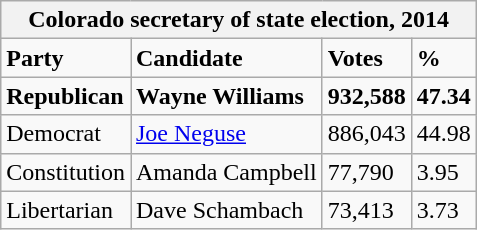<table class="wikitable">
<tr>
<th colspan="4">Colorado secretary of state election, 2014</th>
</tr>
<tr>
<td><strong>Party</strong></td>
<td><strong>Candidate</strong></td>
<td><strong>Votes</strong></td>
<td><strong>%</strong></td>
</tr>
<tr>
<td><strong>Republican</strong></td>
<td><strong>Wayne Williams</strong></td>
<td><strong>932,588</strong></td>
<td><strong>47.34</strong></td>
</tr>
<tr>
<td>Democrat</td>
<td><a href='#'>Joe Neguse</a></td>
<td>886,043</td>
<td>44.98</td>
</tr>
<tr>
<td>Constitution</td>
<td>Amanda Campbell</td>
<td>77,790</td>
<td>3.95</td>
</tr>
<tr>
<td>Libertarian</td>
<td>Dave Schambach</td>
<td>73,413</td>
<td>3.73</td>
</tr>
</table>
